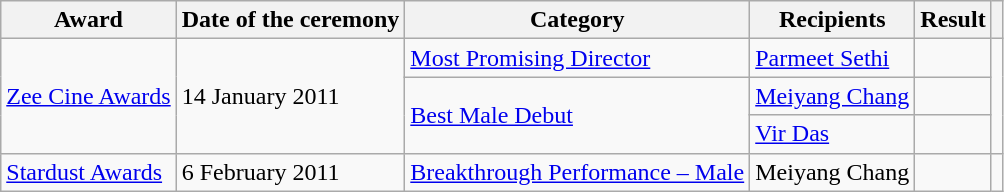<table class="wikitable plainrowheaders sortable">
<tr>
<th scope="col">Award</th>
<th scope="col">Date of the ceremony</th>
<th scope="col">Category</th>
<th scope="col">Recipients</th>
<th scope="col">Result</th>
<th class="unsortable" scope="col"></th>
</tr>
<tr>
<td rowspan="3" scope="row"><a href='#'>Zee Cine Awards</a></td>
<td rowspan="3">14 January 2011</td>
<td><a href='#'>Most Promising Director</a></td>
<td><a href='#'>Parmeet Sethi</a></td>
<td></td>
<td rowspan="3"></td>
</tr>
<tr>
<td rowspan="2"><a href='#'>Best Male Debut</a></td>
<td><a href='#'>Meiyang Chang</a></td>
<td></td>
</tr>
<tr>
<td><a href='#'>Vir Das</a></td>
<td></td>
</tr>
<tr>
<td><a href='#'>Stardust Awards</a></td>
<td>6 February 2011</td>
<td><a href='#'>Breakthrough Performance – Male</a></td>
<td>Meiyang Chang</td>
<td></td>
<td></td>
</tr>
</table>
